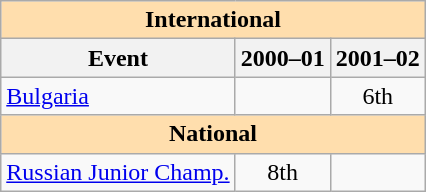<table class="wikitable" style="text-align:center">
<tr>
<th style="background-color: #ffdead; " colspan=3 align=center>International</th>
</tr>
<tr>
<th>Event</th>
<th>2000–01</th>
<th>2001–02</th>
</tr>
<tr>
<td align=left> <a href='#'>Bulgaria</a></td>
<td></td>
<td>6th</td>
</tr>
<tr>
<th style="background-color: #ffdead; " colspan=3 align=center>National</th>
</tr>
<tr>
<td align=left><a href='#'>Russian Junior Champ.</a></td>
<td>8th</td>
<td></td>
</tr>
</table>
